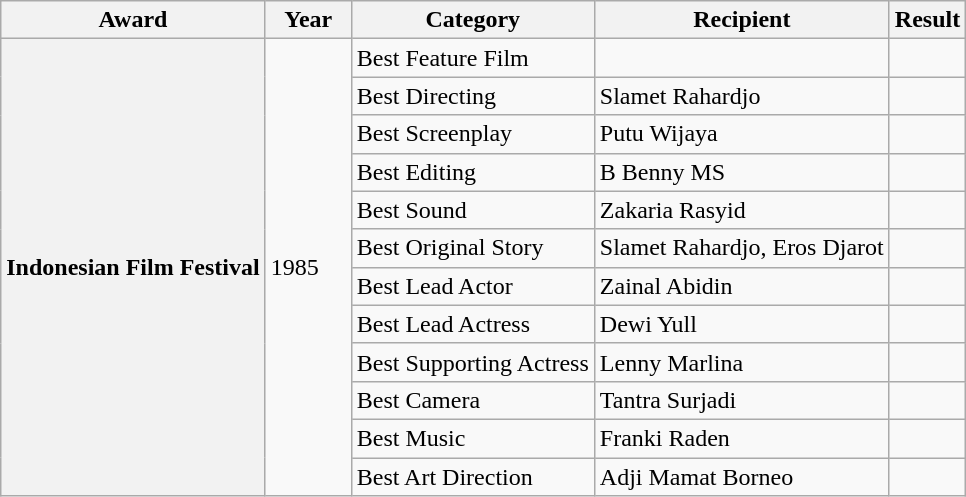<table class="wikitable">
<tr>
<th scope="col">Award</th>
<th scope="col" width="50">Year</th>
<th scope="col">Category</th>
<th scope="col">Recipient</th>
<th scope="col">Result</th>
</tr>
<tr>
<th rowspan="12" scope="row">Indonesian Film Festival</th>
<td rowspan="12">1985</td>
<td>Best Feature Film</td>
<td></td>
<td></td>
</tr>
<tr>
<td>Best Directing</td>
<td>Slamet Rahardjo</td>
<td></td>
</tr>
<tr>
<td>Best Screenplay</td>
<td>Putu Wijaya</td>
<td></td>
</tr>
<tr>
<td>Best Editing</td>
<td>B Benny MS</td>
<td></td>
</tr>
<tr>
<td>Best Sound</td>
<td>Zakaria Rasyid</td>
<td></td>
</tr>
<tr>
<td>Best Original Story</td>
<td>Slamet Rahardjo, Eros Djarot</td>
<td></td>
</tr>
<tr>
<td>Best Lead Actor</td>
<td>Zainal Abidin</td>
<td></td>
</tr>
<tr>
<td>Best Lead Actress</td>
<td>Dewi Yull</td>
<td></td>
</tr>
<tr>
<td>Best Supporting Actress</td>
<td>Lenny Marlina</td>
<td></td>
</tr>
<tr>
<td>Best Camera</td>
<td>Tantra Surjadi</td>
<td></td>
</tr>
<tr>
<td>Best Music</td>
<td>Franki Raden</td>
<td></td>
</tr>
<tr>
<td>Best Art Direction</td>
<td>Adji Mamat Borneo</td>
<td></td>
</tr>
</table>
